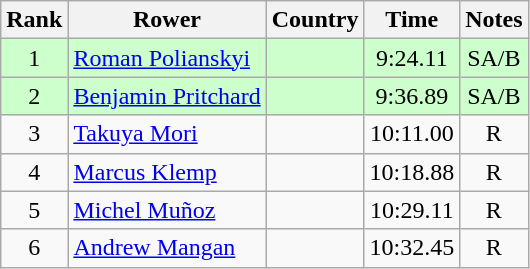<table class="wikitable" style="text-align:center">
<tr>
<th>Rank</th>
<th>Rower</th>
<th>Country</th>
<th>Time</th>
<th>Notes</th>
</tr>
<tr bgcolor=ccffcc>
<td>1</td>
<td align="left"><a href='#'>Roman Polianskyi</a></td>
<td align="left"></td>
<td>9:24.11</td>
<td>SA/B</td>
</tr>
<tr bgcolor=ccffcc>
<td>2</td>
<td align="left"><a href='#'>Benjamin Pritchard</a></td>
<td align="left"></td>
<td>9:36.89</td>
<td>SA/B</td>
</tr>
<tr>
<td>3</td>
<td align="left"><a href='#'>Takuya Mori</a></td>
<td align="left"></td>
<td>10:11.00</td>
<td>R</td>
</tr>
<tr>
<td>4</td>
<td align="left"><a href='#'>Marcus Klemp</a></td>
<td align="left"></td>
<td>10:18.88</td>
<td>R</td>
</tr>
<tr>
<td>5</td>
<td align="left"><a href='#'>Michel Muñoz</a></td>
<td align="left"></td>
<td>10:29.11</td>
<td>R</td>
</tr>
<tr>
<td>6</td>
<td align="left"><a href='#'>Andrew Mangan</a></td>
<td align="left"></td>
<td>10:32.45</td>
<td>R</td>
</tr>
</table>
